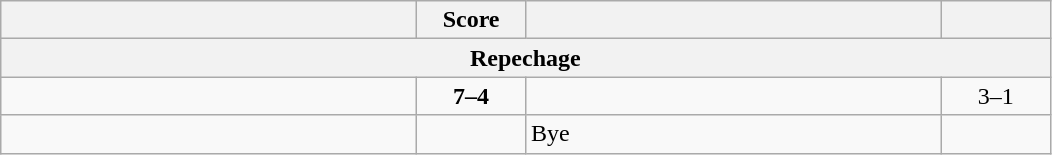<table class="wikitable" style="text-align: left;">
<tr>
<th align="right" width="270"></th>
<th width="65">Score</th>
<th align="left" width="270"></th>
<th width="65"></th>
</tr>
<tr>
<th colspan=4>Repechage</th>
</tr>
<tr>
<td><strong></strong></td>
<td align="center"><strong>7–4</strong></td>
<td></td>
<td align=center>3–1 <strong></strong></td>
</tr>
<tr>
<td><strong></strong></td>
<td></td>
<td>Bye</td>
<td></td>
</tr>
</table>
